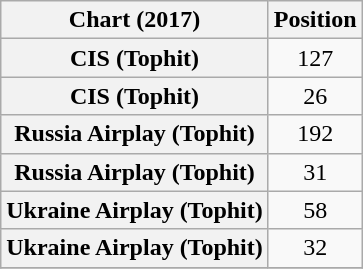<table class="wikitable plainrowheaders sortable" style="text-align:center">
<tr>
<th scope="col">Chart (2017)</th>
<th scope="col">Position</th>
</tr>
<tr>
<th scope="row">CIS (Tophit)<br><em></em></th>
<td>127</td>
</tr>
<tr>
<th scope="row">CIS (Tophit)<br><em></em></th>
<td>26</td>
</tr>
<tr>
<th scope="row">Russia Airplay (Tophit)<br><em></em></th>
<td>192</td>
</tr>
<tr>
<th scope="row">Russia Airplay (Tophit)<br><em></em></th>
<td>31</td>
</tr>
<tr>
<th scope="row">Ukraine Airplay (Tophit)<br><em></em></th>
<td>58</td>
</tr>
<tr>
<th scope="row">Ukraine Airplay (Tophit)<br><em></em></th>
<td>32</td>
</tr>
<tr>
</tr>
</table>
